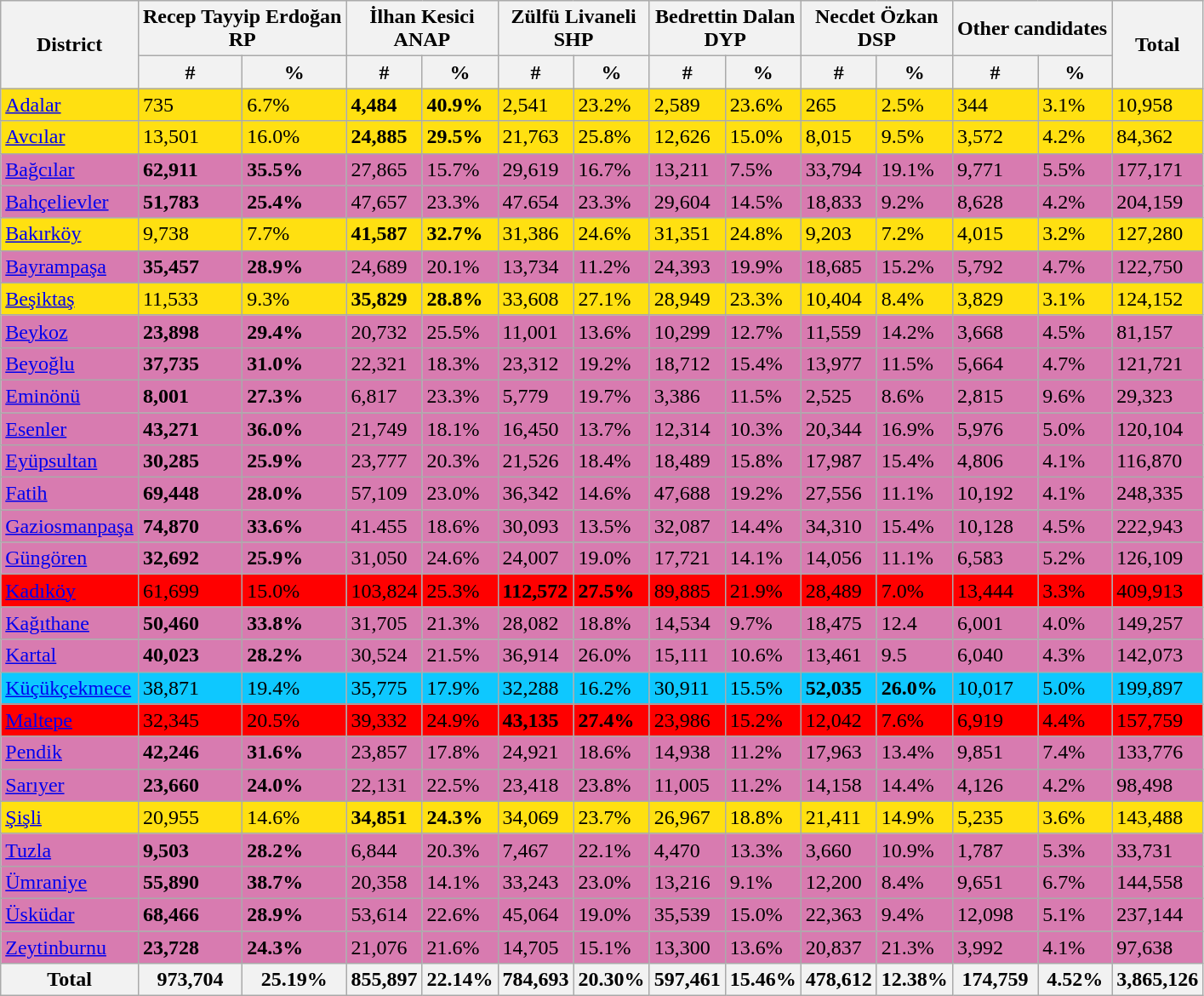<table class="wikitable sortable">
<tr>
<th rowspan="2">District</th>
<th colspan="2">Recep Tayyip Erdo<strong>ğ</strong>an<br>RP</th>
<th colspan="2">İlhan Kesici<br>ANAP</th>
<th colspan="2">Zülfü Livaneli<br>SHP</th>
<th colspan="2">Bedrettin Dalan<br>DYP</th>
<th colspan="2">Necdet Özkan<br>DSP</th>
<th colspan="2">Other candidates</th>
<th rowspan="2">Total</th>
</tr>
<tr>
<th>#</th>
<th>%</th>
<th>#</th>
<th>%</th>
<th>#</th>
<th>%</th>
<th>#</th>
<th>%</th>
<th>#</th>
<th>%</th>
<th>#</th>
<th>%</th>
</tr>
<tr style="background: #FFE011;">
<td><a href='#'>Adalar</a></td>
<td>735</td>
<td>6.7%</td>
<td><strong>4,484</strong></td>
<td><strong>40.9%</strong></td>
<td>2,541</td>
<td>23.2%</td>
<td>2,589</td>
<td>23.6%</td>
<td>265</td>
<td>2.5%</td>
<td>344</td>
<td>3.1%</td>
<td>10,958</td>
</tr>
<tr style="background: #FFE011;">
<td><a href='#'>Avcılar</a></td>
<td>13,501</td>
<td>16.0%</td>
<td><strong>24,885</strong></td>
<td><strong>29.5%</strong></td>
<td>21,763</td>
<td>25.8%</td>
<td>12,626</td>
<td>15.0%</td>
<td>8,015</td>
<td>9.5%</td>
<td>3,572</td>
<td>4.2%</td>
<td>84,362</td>
</tr>
<tr style="background: #D87BB0;">
<td><a href='#'>Bağcılar</a></td>
<td><strong>62,911</strong></td>
<td><strong>35.5%</strong></td>
<td>27,865</td>
<td>15.7%</td>
<td>29,619</td>
<td>16.7%</td>
<td>13,211</td>
<td>7.5%</td>
<td>33,794</td>
<td>19.1%</td>
<td>9,771</td>
<td>5.5%</td>
<td>177,171</td>
</tr>
<tr style="background: #D87BB0;">
<td><a href='#'>Bahçelievler</a></td>
<td><strong>51,783</strong></td>
<td><strong>25.4%</strong></td>
<td>47,657</td>
<td>23.3%</td>
<td>47.654</td>
<td>23.3%</td>
<td>29,604</td>
<td>14.5%</td>
<td>18,833</td>
<td>9.2%</td>
<td>8,628</td>
<td>4.2%</td>
<td>204,159</td>
</tr>
<tr style="background: #FFE011;">
<td><a href='#'>Bakırköy</a></td>
<td>9,738</td>
<td>7.7%</td>
<td><strong>41,587</strong></td>
<td><strong>32.7%</strong></td>
<td>31,386</td>
<td>24.6%</td>
<td>31,351</td>
<td>24.8%</td>
<td>9,203</td>
<td>7.2%</td>
<td>4,015</td>
<td>3.2%</td>
<td>127,280</td>
</tr>
<tr style="background: #D87BB0;">
<td><a href='#'>Bayrampaşa</a></td>
<td><strong>35,457</strong></td>
<td><strong>28.9%</strong></td>
<td>24,689</td>
<td>20.1%</td>
<td>13,734</td>
<td>11.2%</td>
<td>24,393</td>
<td>19.9%</td>
<td>18,685</td>
<td>15.2%</td>
<td>5,792</td>
<td>4.7%</td>
<td>122,750</td>
</tr>
<tr style="background: #FFE011;">
<td><a href='#'>Beşiktaş</a></td>
<td>11,533</td>
<td>9.3%</td>
<td><strong>35,829</strong></td>
<td><strong>28.8%</strong></td>
<td>33,608</td>
<td>27.1%</td>
<td>28,949</td>
<td>23.3%</td>
<td>10,404</td>
<td>8.4%</td>
<td>3,829</td>
<td>3.1%</td>
<td>124,152</td>
</tr>
<tr style="background: #D87BB0;">
<td><a href='#'>Beykoz</a></td>
<td><strong>23,898</strong></td>
<td><strong>29.4%</strong></td>
<td>20,732</td>
<td>25.5%</td>
<td>11,001</td>
<td>13.6%</td>
<td>10,299</td>
<td>12.7%</td>
<td>11,559</td>
<td>14.2%</td>
<td>3,668</td>
<td>4.5%</td>
<td>81,157</td>
</tr>
<tr style="background: #D87BB0;">
<td><a href='#'>Beyoğlu</a></td>
<td><strong>37,735</strong></td>
<td><strong>31.0%</strong></td>
<td>22,321</td>
<td>18.3%</td>
<td>23,312</td>
<td>19.2%</td>
<td>18,712</td>
<td>15.4%</td>
<td>13,977</td>
<td>11.5%</td>
<td>5,664</td>
<td>4.7%</td>
<td>121,721</td>
</tr>
<tr style="background: #D87BB0;">
<td><a href='#'>Eminönü</a></td>
<td><strong>8,001</strong></td>
<td><strong>27.3%</strong></td>
<td>6,817</td>
<td>23.3%</td>
<td>5,779</td>
<td>19.7%</td>
<td>3,386</td>
<td>11.5%</td>
<td>2,525</td>
<td>8.6%</td>
<td>2,815</td>
<td>9.6%</td>
<td>29,323</td>
</tr>
<tr style="background: #D87BB0;">
<td><a href='#'>Esenler</a></td>
<td><strong>43,271</strong></td>
<td><strong>36.0%</strong></td>
<td>21,749</td>
<td>18.1%</td>
<td>16,450</td>
<td>13.7%</td>
<td>12,314</td>
<td>10.3%</td>
<td>20,344</td>
<td>16.9%</td>
<td>5,976</td>
<td>5.0%</td>
<td>120,104</td>
</tr>
<tr style="background: #D87BB0;">
<td><a href='#'>Eyüpsultan</a></td>
<td><strong>30,285</strong></td>
<td><strong>25.9%</strong></td>
<td>23,777</td>
<td>20.3%</td>
<td>21,526</td>
<td>18.4%</td>
<td>18,489</td>
<td>15.8%</td>
<td>17,987</td>
<td>15.4%</td>
<td>4,806</td>
<td>4.1%</td>
<td>116,870</td>
</tr>
<tr style="background: #D87BB0;">
<td><a href='#'>Fatih</a></td>
<td><strong>69,448</strong></td>
<td><strong>28.0%</strong></td>
<td>57,109</td>
<td>23.0%</td>
<td>36,342</td>
<td>14.6%</td>
<td>47,688</td>
<td>19.2%</td>
<td>27,556</td>
<td>11.1%</td>
<td>10,192</td>
<td>4.1%</td>
<td>248,335</td>
</tr>
<tr style="background: #D87BB0;">
<td><a href='#'>Gaziosmanpaşa</a></td>
<td><strong>74,870</strong></td>
<td><strong>33.6%</strong></td>
<td>41.455</td>
<td>18.6%</td>
<td>30,093</td>
<td>13.5%</td>
<td>32,087</td>
<td>14.4%</td>
<td>34,310</td>
<td>15.4%</td>
<td>10,128</td>
<td>4.5%</td>
<td>222,943</td>
</tr>
<tr style="background: #D87BB0;">
<td><a href='#'>Güngören</a></td>
<td><strong>32,692</strong></td>
<td><strong>25.9%</strong></td>
<td>31,050</td>
<td>24.6%</td>
<td>24,007</td>
<td>19.0%</td>
<td>17,721</td>
<td>14.1%</td>
<td>14,056</td>
<td>11.1%</td>
<td>6,583</td>
<td>5.2%</td>
<td>126,109</td>
</tr>
<tr style="background: #FF0000;">
<td><a href='#'>Kadıköy</a></td>
<td>61,699</td>
<td>15.0%</td>
<td>103,824</td>
<td>25.3%</td>
<td><strong>112,572</strong></td>
<td><strong>27.5%</strong></td>
<td>89,885</td>
<td>21.9%</td>
<td>28,489</td>
<td>7.0%</td>
<td>13,444</td>
<td>3.3%</td>
<td>409,913</td>
</tr>
<tr style="background: #D87BB0;">
<td><a href='#'>Kağıthane</a></td>
<td><strong>50,460</strong></td>
<td><strong>33.8%</strong></td>
<td>31,705</td>
<td>21.3%</td>
<td>28,082</td>
<td>18.8%</td>
<td>14,534</td>
<td>9.7%</td>
<td>18,475</td>
<td>12.4</td>
<td>6,001</td>
<td>4.0%</td>
<td>149,257</td>
</tr>
<tr style="background: #D87BB0;">
<td><a href='#'>Kartal</a></td>
<td><strong>40,023</strong></td>
<td><strong>28.2%</strong></td>
<td>30,524</td>
<td>21.5%</td>
<td>36,914</td>
<td>26.0%</td>
<td>15,111</td>
<td>10.6%</td>
<td>13,461</td>
<td>9.5</td>
<td>6,040</td>
<td>4.3%</td>
<td>142,073</td>
</tr>
<tr style="background: #0EC8FF;">
<td><a href='#'>Küçükçekmece</a></td>
<td>38,871</td>
<td>19.4%</td>
<td>35,775</td>
<td>17.9%</td>
<td>32,288</td>
<td>16.2%</td>
<td>30,911</td>
<td>15.5%</td>
<td><strong>52,035</strong></td>
<td><strong>26.0%</strong></td>
<td>10,017</td>
<td>5.0%</td>
<td>199,897</td>
</tr>
<tr style="background: #FF0000;">
<td><a href='#'>Maltepe</a></td>
<td>32,345</td>
<td>20.5%</td>
<td>39,332</td>
<td>24.9%</td>
<td><strong>43,135</strong></td>
<td><strong>27.4%</strong></td>
<td>23,986</td>
<td>15.2%</td>
<td>12,042</td>
<td>7.6%</td>
<td>6,919</td>
<td>4.4%</td>
<td>157,759</td>
</tr>
<tr style="background: #D87BB0;">
<td><a href='#'>Pendik</a></td>
<td><strong>42,246</strong></td>
<td><strong>31.6%</strong></td>
<td>23,857</td>
<td>17.8%</td>
<td>24,921</td>
<td>18.6%</td>
<td>14,938</td>
<td>11.2%</td>
<td>17,963</td>
<td>13.4%</td>
<td>9,851</td>
<td>7.4%</td>
<td>133,776</td>
</tr>
<tr style="background: #D87BB0;">
<td><a href='#'>Sarıyer</a></td>
<td><strong>23,660</strong></td>
<td><strong>24.0%</strong></td>
<td>22,131</td>
<td>22.5%</td>
<td>23,418</td>
<td>23.8%</td>
<td>11,005</td>
<td>11.2%</td>
<td>14,158</td>
<td>14.4%</td>
<td>4,126</td>
<td>4.2%</td>
<td>98,498</td>
</tr>
<tr style="background: #FFE011;">
<td><a href='#'>Şişli</a></td>
<td>20,955</td>
<td>14.6%</td>
<td><strong>34,851</strong></td>
<td><strong>24.3%</strong></td>
<td>34,069</td>
<td>23.7%</td>
<td>26,967</td>
<td>18.8%</td>
<td>21,411</td>
<td>14.9%</td>
<td>5,235</td>
<td>3.6%</td>
<td>143,488</td>
</tr>
<tr style="background: #D87BB0;">
<td><a href='#'>Tuzla</a></td>
<td><strong>9,503</strong></td>
<td><strong>28.2%</strong></td>
<td>6,844</td>
<td>20.3%</td>
<td>7,467</td>
<td>22.1%</td>
<td>4,470</td>
<td>13.3%</td>
<td>3,660</td>
<td>10.9%</td>
<td>1,787</td>
<td>5.3%</td>
<td>33,731</td>
</tr>
<tr style="background: #D87BB0;">
<td><a href='#'>Ümraniye</a></td>
<td><strong>55,890</strong></td>
<td><strong>38.7%</strong></td>
<td>20,358</td>
<td>14.1%</td>
<td>33,243</td>
<td>23.0%</td>
<td>13,216</td>
<td>9.1%</td>
<td>12,200</td>
<td>8.4%</td>
<td>9,651</td>
<td>6.7%</td>
<td>144,558</td>
</tr>
<tr style="background: #D87BB0;">
<td><a href='#'>Üsküdar</a></td>
<td><strong>68,466</strong></td>
<td><strong>28.9%</strong></td>
<td>53,614</td>
<td>22.6%</td>
<td>45,064</td>
<td>19.0%</td>
<td>35,539</td>
<td>15.0%</td>
<td>22,363</td>
<td>9.4%</td>
<td>12,098</td>
<td>5.1%</td>
<td>237,144</td>
</tr>
<tr style="background: #D87BB0;">
<td><a href='#'>Zeytinburnu</a></td>
<td><strong>23,728</strong></td>
<td><strong>24.3%</strong></td>
<td>21,076</td>
<td>21.6%</td>
<td>14,705</td>
<td>15.1%</td>
<td>13,300</td>
<td>13.6%</td>
<td>20,837</td>
<td>21.3%</td>
<td>3,992</td>
<td>4.1%</td>
<td>97,638</td>
</tr>
<tr>
<th>Total</th>
<th>973,704</th>
<th>25.19%</th>
<th>855,897</th>
<th>22.14%</th>
<th>784,693</th>
<th>20.30%</th>
<th>597,461</th>
<th>15.46%</th>
<th>478,612</th>
<th>12.38%</th>
<th>174,759</th>
<th>4.52%</th>
<th>3,865,126</th>
</tr>
</table>
